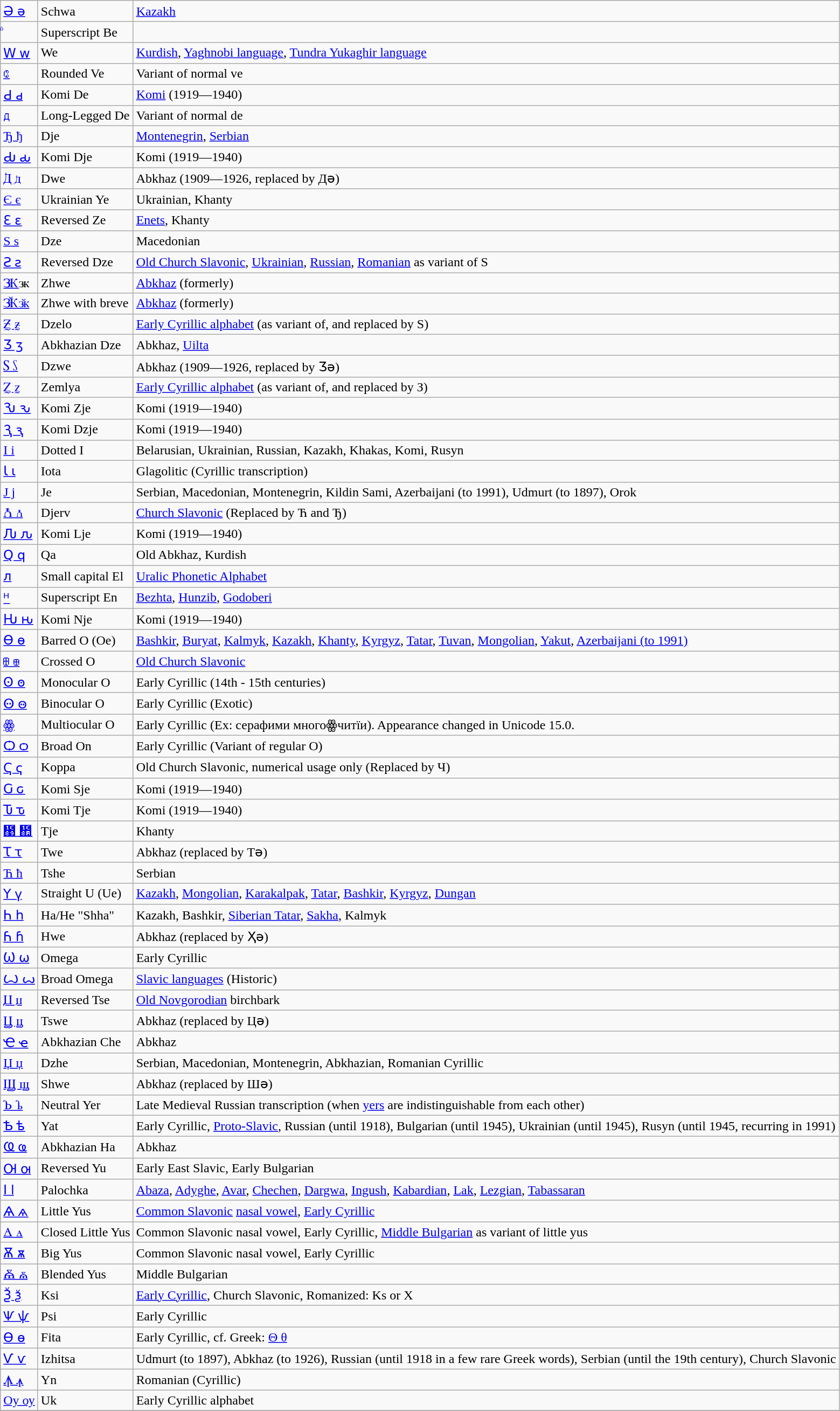<table class="wikitable sortable">
<tr>
<td><a href='#'>Ә ә</a></td>
<td>Schwa</td>
<td><a href='#'>Kazakh</a></td>
</tr>
<tr>
<td><a href='#'>ⷠ</a></td>
<td>Superscript Be</td>
<td></td>
</tr>
<tr>
<td><a href='#'>Ԝ ԝ</a></td>
<td>We</td>
<td><a href='#'>Kurdish</a>, <a href='#'>Yaghnobi language</a>, <a href='#'>Tundra Yukaghir language</a></td>
</tr>
<tr>
<td><a href='#'>ᲀ</a></td>
<td>Rounded Ve</td>
<td>Variant of normal ve</td>
</tr>
<tr>
<td><a href='#'>Ԁ ԁ</a></td>
<td>Komi De</td>
<td><a href='#'>Komi</a> (1919—1940)</td>
</tr>
<tr>
<td><a href='#'>ᲁ</a></td>
<td>Long-Legged De</td>
<td>Variant of normal de</td>
</tr>
<tr>
<td><a href='#'>Ђ ђ</a></td>
<td>Dje</td>
<td><a href='#'>Montenegrin</a>, <a href='#'>Serbian</a></td>
</tr>
<tr>
<td><a href='#'>Ԃ ԃ</a></td>
<td>Komi Dje</td>
<td>Komi (1919—1940)</td>
</tr>
<tr>
<td><a href='#'>Ꚁ ꚁ</a></td>
<td>Dwe</td>
<td>Abkhaz (1909—1926, replaced by Дә)</td>
</tr>
<tr>
<td><a href='#'>Є є</a></td>
<td>Ukrainian Ye</td>
<td>Ukrainian, Khanty</td>
</tr>
<tr>
<td><a href='#'>Ԑ ԑ</a></td>
<td>Reversed Ze</td>
<td><a href='#'>Enets</a>, Khanty</td>
</tr>
<tr>
<td><a href='#'>Ѕ ѕ</a></td>
<td>Dze</td>
<td>Macedonian</td>
</tr>
<tr>
<td><a href='#'>Ꙅ ꙅ</a></td>
<td>Reversed Dze</td>
<td><a href='#'>Old Church Slavonic</a>, <a href='#'>Ukrainian</a>, <a href='#'>Russian</a>, <a href='#'>Romanian</a> as variant of Ѕ</td>
</tr>
<tr>
<td><a href='#'>Ꚅ</a>ꚅ</td>
<td>Zhwe</td>
<td><a href='#'>Abkhaz</a> (formerly)</td>
</tr>
<tr>
<td><a href='#'>Ꚅ̆ꚅ̆</a></td>
<td>Zhwe with breve</td>
<td><a href='#'>Abkhaz</a> (formerly)</td>
</tr>
<tr>
<td><a href='#'>Ꙃ ꙃ</a></td>
<td>Dzelo</td>
<td><a href='#'>Early Cyrillic alphabet</a> (as variant of, and replaced by Ѕ)</td>
</tr>
<tr>
<td><a href='#'>Ӡ ӡ</a></td>
<td>Abkhazian Dze</td>
<td>Abkhaz, <a href='#'>Uilta</a></td>
</tr>
<tr>
<td><a href='#'>Ꚃ ꚃ</a></td>
<td>Dzwe</td>
<td>Abkhaz (1909—1926, replaced by Ӡә)</td>
</tr>
<tr>
<td><a href='#'>Ꙁ ꙁ</a></td>
<td>Zemlya</td>
<td><a href='#'>Early Cyrillic alphabet</a> (as variant of, and replaced by З)</td>
</tr>
<tr>
<td><a href='#'>Ԅ ԅ</a></td>
<td>Komi Zje</td>
<td>Komi (1919—1940)</td>
</tr>
<tr>
<td><a href='#'>Ԇ ԇ</a></td>
<td>Komi Dzje</td>
<td>Komi (1919—1940)</td>
</tr>
<tr>
<td><a href='#'>І і</a></td>
<td>Dotted I</td>
<td>Belarusian, Ukrainian, Russian, Kazakh, Khakas, Komi, Rusyn</td>
</tr>
<tr>
<td><a href='#'>Ꙇ ꙇ</a></td>
<td>Iota</td>
<td>Glagolitic (Cyrillic transcription)</td>
</tr>
<tr>
<td><a href='#'>Ј ј</a></td>
<td>Je</td>
<td>Serbian, Macedonian, Montenegrin, Kildin Sami, Azerbaijani (to 1991), Udmurt (to 1897), Orok</td>
</tr>
<tr>
<td><a href='#'>Ꙉ ꙉ</a></td>
<td>Djerv</td>
<td><a href='#'>Church Slavonic</a> (Replaced by Ћ and Ђ)</td>
</tr>
<tr>
<td><a href='#'>Ԉ ԉ</a></td>
<td>Komi Lje</td>
<td>Komi (1919—1940)</td>
</tr>
<tr>
<td><a href='#'>Ԛ ԛ</a></td>
<td>Qa</td>
<td>Old Abkhaz, Kurdish</td>
</tr>
<tr>
<td><a href='#'>ᴫ</a></td>
<td>Small capital El</td>
<td><a href='#'>Uralic Phonetic Alphabet</a></td>
</tr>
<tr>
<td><a href='#'>ᵸ</a></td>
<td>Superscript En</td>
<td><a href='#'>Bezhta</a>, <a href='#'>Hunzib</a>, <a href='#'>Godoberi</a></td>
</tr>
<tr>
<td><a href='#'>Ԋ ԋ</a></td>
<td>Komi Nje</td>
<td>Komi (1919—1940)</td>
</tr>
<tr>
<td><a href='#'>Ө ө</a></td>
<td>Barred O (Oe)</td>
<td><a href='#'>Bashkir</a>, <a href='#'>Buryat</a>, <a href='#'>Kalmyk</a>, <a href='#'>Kazakh</a>, <a href='#'>Khanty</a>, <a href='#'>Kyrgyz</a>, <a href='#'>Tatar</a>, <a href='#'>Tuvan</a>, <a href='#'>Mongolian</a>, <a href='#'>Yakut</a>, <a href='#'>Azerbaijani (to 1991)</a></td>
</tr>
<tr>
<td><a href='#'>Ꚛ ꚛ</a></td>
<td>Crossed O</td>
<td><a href='#'>Old Church Slavonic</a></td>
</tr>
<tr>
<td><a href='#'>Ꙩ ꙩ</a></td>
<td>Monocular O</td>
<td>Early Cyrillic (14th - 15th centuries)</td>
</tr>
<tr>
<td><a href='#'>Ꙫ ꙫ</a></td>
<td>Binocular O</td>
<td>Early Cyrillic (Exotic)</td>
</tr>
<tr>
<td><a href='#'>ꙮ</a></td>
<td>Multiocular O</td>
<td>Early Cyrillic (Ex: серафими многоꙮчитїи). Appearance changed in Unicode 15.0.</td>
</tr>
<tr>
<td><a href='#'>Ѻ ѻ</a></td>
<td>Broad On</td>
<td>Early Cyrillic (Variant of regular O)</td>
</tr>
<tr>
<td><a href='#'>Ҁ ҁ</a></td>
<td>Koppa</td>
<td>Old Church Slavonic, numerical usage only (Replaced by Ч)</td>
</tr>
<tr>
<td><a href='#'>Ԍ ԍ</a></td>
<td>Komi Sje</td>
<td>Komi (1919—1940)</td>
</tr>
<tr>
<td><a href='#'>Ԏ ԏ</a></td>
<td>Komi Tje</td>
<td>Komi (1919—1940)</td>
</tr>
<tr>
<td><a href='#'>Ᲊ ᲊ</a></td>
<td>Tje</td>
<td>Khanty</td>
</tr>
<tr>
<td><a href='#'>Ꚍ ꚍ</a></td>
<td>Twe</td>
<td>Abkhaz (replaced by Тә)</td>
</tr>
<tr>
<td><a href='#'>Ћ ћ</a></td>
<td>Tshe</td>
<td>Serbian</td>
</tr>
<tr>
<td><a href='#'>Ү ү</a></td>
<td>Straight U (Ue)</td>
<td><a href='#'>Kazakh</a>, <a href='#'>Mongolian</a>, <a href='#'>Karakalpak</a>, <a href='#'>Tatar</a>, <a href='#'>Bashkir</a>, <a href='#'>Kyrgyz</a>, <a href='#'>Dungan</a></td>
</tr>
<tr>
<td><a href='#'>Һ һ</a></td>
<td>Ha/He "Shha"</td>
<td>Kazakh, Bashkir, <a href='#'>Siberian Tatar</a>, <a href='#'>Sakha</a>, Kalmyk</td>
</tr>
<tr>
<td><a href='#'>Ꚕ ꚕ</a></td>
<td>Hwe</td>
<td>Abkhaz (replaced by Ҳә)</td>
</tr>
<tr>
<td><a href='#'>Ѡ ѡ</a></td>
<td>Omega</td>
<td>Early Cyrillic</td>
</tr>
<tr>
<td><a href='#'>Ꙍ ꙍ</a></td>
<td>Broad Omega</td>
<td><a href='#'>Slavic languages</a> (Historic)</td>
</tr>
<tr>
<td><a href='#'>Ꙡ ꙡ</a></td>
<td>Reversed Tse</td>
<td><a href='#'>Old Novgorodian</a> birchbark</td>
</tr>
<tr>
<td><a href='#'>Ꚏ ꚏ</a></td>
<td>Tswe</td>
<td>Abkhaz (replaced by Цә)</td>
</tr>
<tr>
<td><a href='#'>Ҽ ҽ</a></td>
<td>Abkhazian Che</td>
<td>Abkhaz</td>
</tr>
<tr>
<td><a href='#'>Џ џ</a></td>
<td>Dzhe</td>
<td>Serbian, Macedonian, Montenegrin, Abkhazian, Romanian Cyrillic</td>
</tr>
<tr>
<td><a href='#'>Ꚗ ꚗ</a></td>
<td>Shwe</td>
<td>Abkhaz (replaced by Шә)</td>
</tr>
<tr>
<td><a href='#'>Ꙏ ꙏ</a></td>
<td>Neutral Yer</td>
<td>Late Medieval Russian transcription (when <a href='#'>yers</a> are indistinguishable from each other)</td>
</tr>
<tr>
<td><a href='#'>Ѣ ѣ</a></td>
<td>Yat</td>
<td>Early Cyrillic, <a href='#'>Proto-Slavic</a>, Russian (until 1918), Bulgarian (until 1945), Ukrainian (until 1945), Rusyn (until 1945, recurring in 1991)</td>
</tr>
<tr>
<td><a href='#'>Ҩ ҩ</a></td>
<td>Abkhazian Ha</td>
<td>Abkhaz</td>
</tr>
<tr>
<td><a href='#'>Ꙕ ꙕ</a></td>
<td>Reversed Yu</td>
<td>Early East Slavic, Early Bulgarian</td>
</tr>
<tr>
<td><a href='#'>Ӏ ӏ</a></td>
<td>Palochka</td>
<td><a href='#'>Abaza</a>, <a href='#'>Adyghe</a>, <a href='#'>Avar</a>, <a href='#'>Chechen</a>, <a href='#'>Dargwa</a>, <a href='#'>Ingush</a>, <a href='#'>Kabardian</a>, <a href='#'>Lak</a>, <a href='#'>Lezgian</a>, <a href='#'>Tabassaran</a></td>
</tr>
<tr>
<td><a href='#'>Ѧ ѧ</a></td>
<td>Little Yus</td>
<td><a href='#'>Common Slavonic</a> <a href='#'>nasal vowel</a>, <a href='#'>Early Cyrillic</a></td>
</tr>
<tr>
<td><a href='#'>Ꙙ ꙙ</a></td>
<td>Closed Little Yus</td>
<td>Common Slavonic nasal vowel, Early Cyrillic, <a href='#'>Middle Bulgarian</a> as variant of little yus</td>
</tr>
<tr>
<td><a href='#'>Ѫ ѫ</a></td>
<td>Big Yus</td>
<td>Common Slavonic nasal vowel, Early Cyrillic</td>
</tr>
<tr>
<td><a href='#'>Ꙛ ꙛ</a></td>
<td>Blended Yus</td>
<td>Middle Bulgarian</td>
</tr>
<tr>
<td><a href='#'>Ѯ ѯ</a></td>
<td>Ksi</td>
<td><a href='#'>Early Cyrillic</a>, Church Slavonic, Romanized: Ks or X</td>
</tr>
<tr>
<td><a href='#'>Ѱ ѱ</a></td>
<td>Psi</td>
<td>Early Cyrillic</td>
</tr>
<tr>
<td><a href='#'>Ѳ ѳ</a></td>
<td>Fita</td>
<td>Early Cyrillic, cf. Greek: <a href='#'>Θ θ</a></td>
</tr>
<tr>
<td><a href='#'>Ѵ ѵ</a></td>
<td>Izhitsa</td>
<td>Udmurt (to 1897), Abkhaz (to 1926), Russian (until 1918 in a few rare Greek words), Serbian (until the 19th century), Church Slavonic</td>
</tr>
<tr>
<td><a href='#'>Ꙟ ꙟ</a></td>
<td>Yn</td>
<td>Romanian (Cyrillic)</td>
</tr>
<tr>
<td><a href='#'>Оу оу</a></td>
<td>Uk</td>
<td>Early Cyrillic alphabet</td>
</tr>
<tr>
</tr>
</table>
